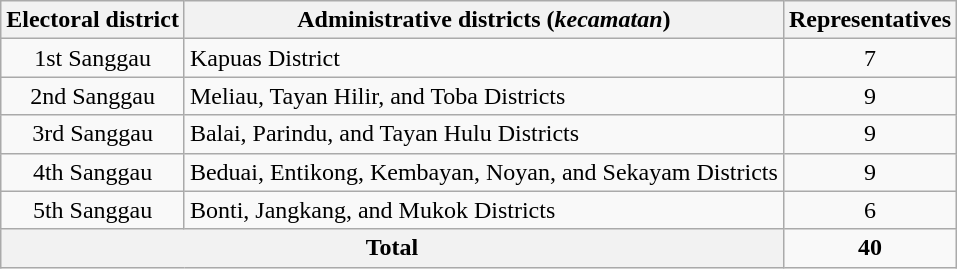<table class="wikitable">
<tr>
<th>Electoral district</th>
<th>Administrative districts (<em>kecamatan</em>)</th>
<th>Representatives</th>
</tr>
<tr>
<td align="center">1st Sanggau</td>
<td>Kapuas District</td>
<td align="center">7</td>
</tr>
<tr>
<td align="center">2nd Sanggau</td>
<td>Meliau, Tayan Hilir, and Toba Districts</td>
<td align="center">9</td>
</tr>
<tr>
<td align="center">3rd Sanggau</td>
<td>Balai, Parindu, and Tayan Hulu Districts</td>
<td align="center">9</td>
</tr>
<tr>
<td align="center">4th Sanggau</td>
<td>Beduai, Entikong, Kembayan, Noyan, and Sekayam Districts</td>
<td align="center">9</td>
</tr>
<tr>
<td align="center">5th Sanggau</td>
<td>Bonti, Jangkang, and Mukok Districts</td>
<td align="center">6</td>
</tr>
<tr>
<th colspan="2">Total</th>
<td align="center"><strong>40</strong></td>
</tr>
</table>
